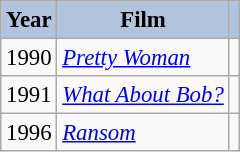<table class="wikitable" style="font-size:95%;">
<tr>
<th style="background:#B0C4DE;">Year</th>
<th style="background:#B0C4DE;">Film</th>
<th style="background:#B0C4DE;"></th>
</tr>
<tr>
<td>1990</td>
<td><em><a href='#'>Pretty Woman</a></em></td>
<td></td>
</tr>
<tr>
<td>1991</td>
<td><em><a href='#'>What About Bob?</a></em></td>
<td></td>
</tr>
<tr>
<td>1996</td>
<td><em><a href='#'>Ransom</a></em></td>
<td></td>
</tr>
</table>
